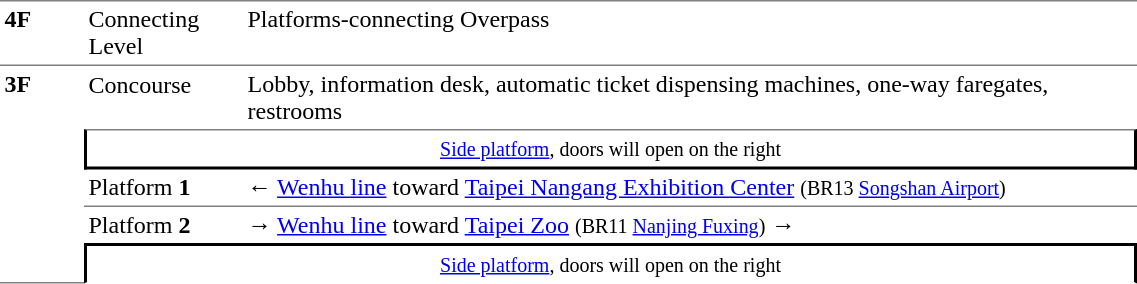<table table border=0 cellspacing=0 cellpadding=3>
<tr>
<td style="border-bottom:solid 1px gray;border-top:solid 1px gray;" width=50 valign=top><strong>4F</strong></td>
<td style="border-top:solid 1px gray;border-bottom:solid 1px gray;" width=100 valign=top>Connecting Level</td>
<td style="border-top:solid 1px gray;border-bottom:solid 1px gray;" width=590 valign=top>Platforms-connecting Overpass</td>
</tr>
<tr>
<td style="border-bottom:solid 1px gray;" width=50 rowspan=10 valign=top><strong>3F</strong></td>
</tr>
<tr>
<td style="border-top:solid 1px white;" rowspan=2 valign=top>Concourse</td>
</tr>
<tr>
<td>Lobby, information desk, automatic ticket dispensing machines, one-way faregates, restrooms</td>
</tr>
<tr>
<td style="border-right:solid 2px black;border-left:solid 2px black;border-bottom:solid 2px black;border-top:solid 1px gray;text-align:center;" colspan=2><small><a href='#'>Side platform</a>, doors will open on the right</small></td>
</tr>
<tr>
<td style="border-bottom:solid 1px gray;" width=100>Platform <span><strong>1</strong></span></td>
<td style="border-bottom:solid 1px gray;" width=400>←  <a href='#'>Wenhu line</a> toward <a href='#'>Taipei Nangang Exhibition Center</a> <small>(BR13 <a href='#'>Songshan Airport</a>)</small></td>
</tr>
<tr>
<td>Platform <span><strong>2</strong></span></td>
<td><span>→</span>  <a href='#'>Wenhu line</a> toward <a href='#'>Taipei Zoo</a> <small>(BR11 <a href='#'>Nanjing Fuxing</a>)</small> →</td>
</tr>
<tr>
<td style="border-top:solid 2px black;border-right:solid 2px black;border-left:solid 2px black;border-bottom:solid 1px white;text-align:center;" colspan=2><small><a href='#'>Side platform</a>, doors will open on the right</small></td>
</tr>
</table>
